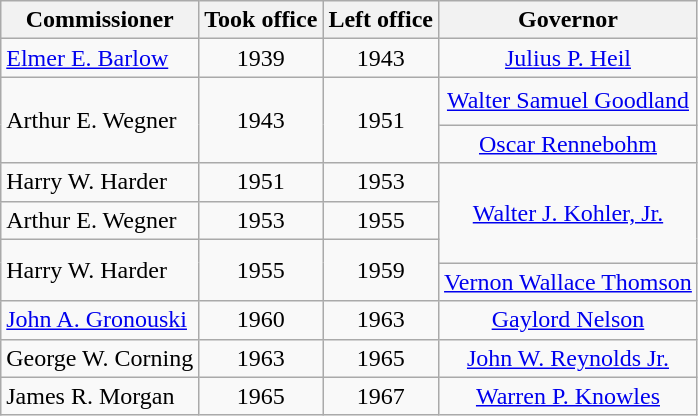<table class="wikitable" style="text-align:center;">
<tr>
<th>Commissioner</th>
<th>Took office</th>
<th>Left office</th>
<th>Governor</th>
</tr>
<tr>
<td align="left"><a href='#'>Elmer E. Barlow</a></td>
<td>1939</td>
<td>1943</td>
<td><a href='#'>Julius P. Heil</a></td>
</tr>
<tr style="height:2em">
<td rowspan="2" align="left">Arthur E. Wegner</td>
<td rowspan="2">1943</td>
<td rowspan="2">1951</td>
<td><a href='#'>Walter Samuel Goodland</a></td>
</tr>
<tr>
<td><a href='#'>Oscar Rennebohm</a></td>
</tr>
<tr>
<td align="left">Harry W. Harder</td>
<td>1951</td>
<td>1953</td>
<td rowspan="3"><a href='#'>Walter J. Kohler, Jr.</a></td>
</tr>
<tr>
<td align="left">Arthur E. Wegner</td>
<td>1953</td>
<td>1955</td>
</tr>
<tr style="height:1em">
<td rowspan="2" align="left">Harry W. Harder</td>
<td rowspan="2">1955</td>
<td rowspan="2">1959</td>
</tr>
<tr>
<td><a href='#'>Vernon Wallace Thomson</a></td>
</tr>
<tr>
<td align="left"><a href='#'>John A. Gronouski</a></td>
<td>1960</td>
<td>1963</td>
<td><a href='#'>Gaylord Nelson</a></td>
</tr>
<tr>
<td align="left">George W. Corning</td>
<td>1963</td>
<td>1965</td>
<td><a href='#'>John W. Reynolds Jr.</a></td>
</tr>
<tr>
<td align="left">James R. Morgan</td>
<td>1965</td>
<td>1967</td>
<td><a href='#'>Warren P. Knowles</a></td>
</tr>
</table>
